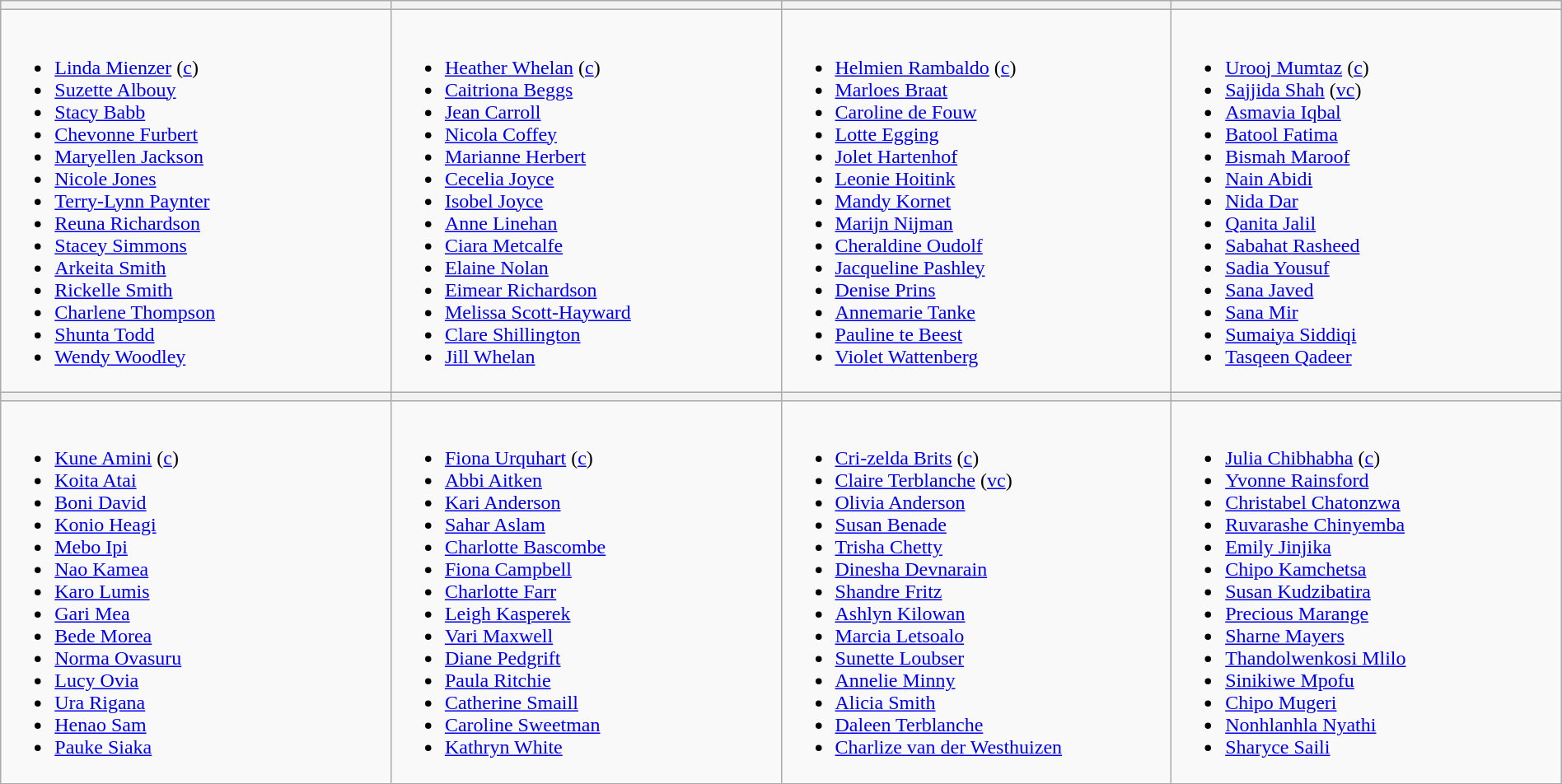<table class="wikitable" style="width:100%;">
<tr>
<th style="width:25%;"></th>
<th style="width:25%;"></th>
<th style="width:25%;"></th>
<th style="width:25%;"></th>
</tr>
<tr>
<td valign=top><br><ul><li><a href='#'>Linda Mienzer</a> (<a href='#'>c</a>)</li><li><a href='#'>Suzette Albouy</a></li><li><a href='#'>Stacy Babb</a></li><li><a href='#'>Chevonne Furbert</a></li><li><a href='#'>Maryellen Jackson</a></li><li><a href='#'>Nicole Jones</a></li><li><a href='#'>Terry-Lynn Paynter</a></li><li><a href='#'>Reuna Richardson</a></li><li><a href='#'>Stacey Simmons</a></li><li><a href='#'>Arkeita Smith</a></li><li><a href='#'>Rickelle Smith</a></li><li><a href='#'>Charlene Thompson</a></li><li><a href='#'>Shunta Todd</a></li><li><a href='#'>Wendy Woodley</a></li></ul></td>
<td valign=top><br><ul><li><a href='#'>Heather Whelan</a> (<a href='#'>c</a>)</li><li><a href='#'>Caitriona Beggs</a></li><li><a href='#'>Jean Carroll</a></li><li><a href='#'>Nicola Coffey</a></li><li><a href='#'>Marianne Herbert</a></li><li><a href='#'>Cecelia Joyce</a></li><li><a href='#'>Isobel Joyce</a></li><li><a href='#'>Anne Linehan</a></li><li><a href='#'>Ciara Metcalfe</a></li><li><a href='#'>Elaine Nolan</a></li><li><a href='#'>Eimear Richardson</a></li><li><a href='#'>Melissa Scott-Hayward</a></li><li><a href='#'>Clare Shillington</a></li><li><a href='#'>Jill Whelan</a></li></ul></td>
<td valign=top><br><ul><li><a href='#'>Helmien Rambaldo</a> (<a href='#'>c</a>)</li><li><a href='#'>Marloes Braat</a></li><li><a href='#'>Caroline de Fouw</a></li><li><a href='#'>Lotte Egging</a></li><li><a href='#'>Jolet Hartenhof</a></li><li><a href='#'>Leonie Hoitink</a></li><li><a href='#'>Mandy Kornet</a></li><li><a href='#'>Marijn Nijman</a></li><li><a href='#'>Cheraldine Oudolf</a></li><li><a href='#'>Jacqueline Pashley</a></li><li><a href='#'>Denise Prins</a></li><li><a href='#'>Annemarie Tanke</a></li><li><a href='#'>Pauline te Beest</a></li><li><a href='#'>Violet Wattenberg</a></li></ul></td>
<td valign=top><br><ul><li><a href='#'>Urooj Mumtaz</a> (<a href='#'>c</a>)</li><li><a href='#'>Sajjida Shah</a> (<a href='#'>vc</a>)</li><li><a href='#'>Asmavia Iqbal</a></li><li><a href='#'>Batool Fatima</a></li><li><a href='#'>Bismah Maroof</a></li><li><a href='#'>Nain Abidi</a></li><li><a href='#'>Nida Dar</a></li><li><a href='#'>Qanita Jalil</a></li><li><a href='#'>Sabahat Rasheed</a></li><li><a href='#'>Sadia Yousuf</a></li><li><a href='#'>Sana Javed</a></li><li><a href='#'>Sana Mir</a></li><li><a href='#'>Sumaiya Siddiqi</a></li><li><a href='#'>Tasqeen Qadeer</a></li></ul></td>
</tr>
<tr>
<th style="width:25%;"></th>
<th style="width:25%;"></th>
<th style="width:25%;"></th>
<th style="width:25%;"></th>
</tr>
<tr>
<td valign=top><br><ul><li><a href='#'>Kune Amini</a> (<a href='#'>c</a>)</li><li><a href='#'>Koita Atai</a></li><li><a href='#'>Boni David</a></li><li><a href='#'>Konio Heagi</a></li><li><a href='#'>Mebo Ipi</a></li><li><a href='#'>Nao Kamea</a></li><li><a href='#'>Karo Lumis</a></li><li><a href='#'>Gari Mea</a></li><li><a href='#'>Bede Morea</a></li><li><a href='#'>Norma Ovasuru</a></li><li><a href='#'>Lucy Ovia</a></li><li><a href='#'>Ura Rigana</a></li><li><a href='#'>Henao Sam</a></li><li><a href='#'>Pauke Siaka</a></li></ul></td>
<td valign=top><br><ul><li><a href='#'>Fiona Urquhart</a> (<a href='#'>c</a>)</li><li><a href='#'>Abbi Aitken</a></li><li><a href='#'>Kari Anderson</a></li><li><a href='#'>Sahar Aslam</a></li><li><a href='#'>Charlotte Bascombe</a></li><li><a href='#'>Fiona Campbell</a></li><li><a href='#'>Charlotte Farr</a></li><li><a href='#'>Leigh Kasperek</a></li><li><a href='#'>Vari Maxwell</a></li><li><a href='#'>Diane Pedgrift</a></li><li><a href='#'>Paula Ritchie</a></li><li><a href='#'>Catherine Smaill</a></li><li><a href='#'>Caroline Sweetman</a></li><li><a href='#'>Kathryn White</a></li></ul></td>
<td valign=top><br><ul><li><a href='#'>Cri-zelda Brits</a> (<a href='#'>c</a>)</li><li><a href='#'>Claire Terblanche</a> (<a href='#'>vc</a>)</li><li><a href='#'>Olivia Anderson</a></li><li><a href='#'>Susan Benade</a></li><li><a href='#'>Trisha Chetty</a></li><li><a href='#'>Dinesha Devnarain</a></li><li><a href='#'>Shandre Fritz</a></li><li><a href='#'>Ashlyn Kilowan</a></li><li><a href='#'>Marcia Letsoalo</a></li><li><a href='#'>Sunette Loubser</a></li><li><a href='#'>Annelie Minny</a></li><li><a href='#'>Alicia Smith</a></li><li><a href='#'>Daleen Terblanche</a></li><li><a href='#'>Charlize van der Westhuizen</a></li></ul></td>
<td valign=top><br><ul><li><a href='#'>Julia Chibhabha</a> (<a href='#'>c</a>)</li><li><a href='#'>Yvonne Rainsford</a></li><li><a href='#'>Christabel Chatonzwa</a></li><li><a href='#'>Ruvarashe Chinyemba</a></li><li><a href='#'>Emily Jinjika</a></li><li><a href='#'>Chipo Kamchetsa</a></li><li><a href='#'>Susan Kudzibatira</a></li><li><a href='#'>Precious Marange</a></li><li><a href='#'>Sharne Mayers</a></li><li><a href='#'>Thandolwenkosi Mlilo</a></li><li><a href='#'>Sinikiwe Mpofu</a></li><li><a href='#'>Chipo Mugeri</a></li><li><a href='#'>Nonhlanhla Nyathi</a></li><li><a href='#'>Sharyce Saili</a></li></ul></td>
</tr>
</table>
